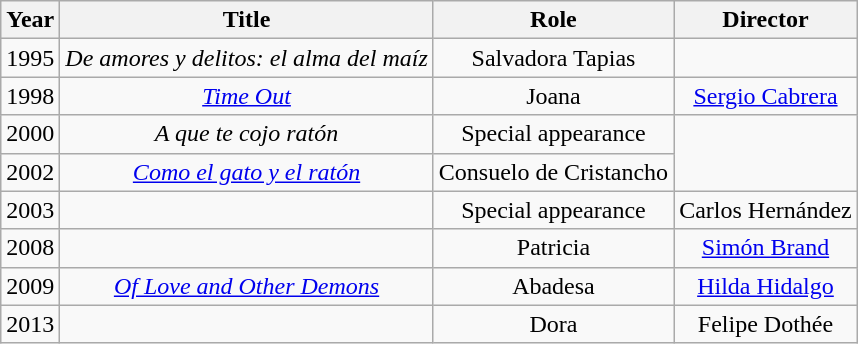<table class="wikitable plainrowheaders" style="text-align:center;" border="1">
<tr>
<th>Year</th>
<th>Title</th>
<th>Role</th>
<th>Director</th>
</tr>
<tr>
<td>1995</td>
<td><em>De amores y delitos: el alma del maíz</em></td>
<td>Salvadora Tapias</td>
<td></td>
</tr>
<tr>
<td>1998</td>
<td><em><a href='#'>Time Out</a></em></td>
<td>Joana</td>
<td><a href='#'>Sergio Cabrera</a></td>
</tr>
<tr>
<td>2000</td>
<td><em>A que te cojo ratón</em></td>
<td>Special appearance</td>
<td rowspan=2></td>
</tr>
<tr>
<td>2002</td>
<td><em><a href='#'>Como el gato y el ratón</a></em></td>
<td>Consuelo de Cristancho</td>
</tr>
<tr>
<td>2003</td>
<td><em></em></td>
<td>Special appearance</td>
<td>Carlos Hernández</td>
</tr>
<tr>
<td>2008</td>
<td><em></em></td>
<td>Patricia</td>
<td><a href='#'>Simón Brand</a></td>
</tr>
<tr>
<td>2009</td>
<td><em><a href='#'>Of Love and Other Demons</a></em></td>
<td>Abadesa</td>
<td><a href='#'>Hilda Hidalgo</a></td>
</tr>
<tr>
<td>2013</td>
<td><em></em></td>
<td>Dora</td>
<td>Felipe Dothée</td>
</tr>
</table>
